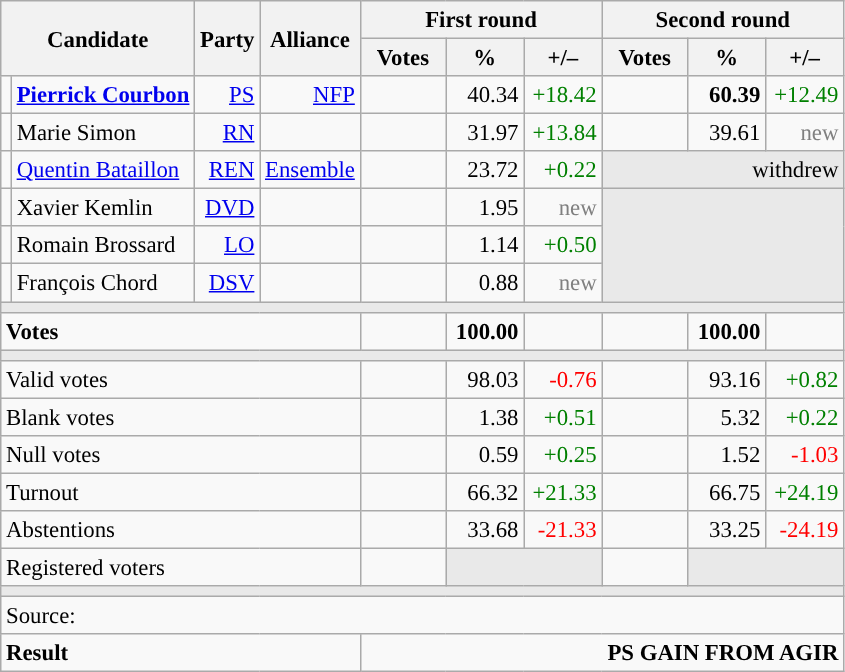<table class="wikitable" style="text-align:right;font-size:95%;">
<tr>
<th rowspan="2" colspan="2">Candidate</th>
<th colspan="1" rowspan="2">Party</th>
<th colspan="1" rowspan="2">Alliance</th>
<th colspan="3">First round</th>
<th colspan="3">Second round</th>
</tr>
<tr>
<th style="width:50px;">Votes</th>
<th style="width:45px;">%</th>
<th style="width:45px;">+/–</th>
<th style="width:50px;">Votes</th>
<th style="width:45px;">%</th>
<th style="width:45px;">+/–</th>
</tr>
<tr>
<td style="color:inherit;background:"></td>
<td style="text-align:left;"><strong><a href='#'>Pierrick Courbon</a></strong></td>
<td><a href='#'>PS</a></td>
<td><a href='#'>NFP</a></td>
<td></td>
<td>40.34</td>
<td style="color:green;">+18.42</td>
<td><strong></strong></td>
<td><strong>60.39</strong></td>
<td style="color:green;">+12.49</td>
</tr>
<tr>
<td style="color:inherit;background:"></td>
<td style="text-align:left;">Marie Simon</td>
<td><a href='#'>RN</a></td>
<td></td>
<td></td>
<td>31.97</td>
<td style="color:green;">+13.84</td>
<td></td>
<td>39.61</td>
<td style="color:grey;">new</td>
</tr>
<tr>
<td style="color:inherit;background:"></td>
<td style="text-align:left;"><a href='#'>Quentin Bataillon</a></td>
<td><a href='#'>REN</a></td>
<td><a href='#'>Ensemble</a></td>
<td></td>
<td>23.72</td>
<td style="color:green;">+0.22</td>
<td colspan="3" style="background:#E9E9E9;">withdrew</td>
</tr>
<tr>
<td style="color:inherit;background:"></td>
<td style="text-align:left;">Xavier Kemlin</td>
<td><a href='#'>DVD</a></td>
<td></td>
<td></td>
<td>1.95</td>
<td style="color:grey;">new</td>
<td colspan="3" rowspan="3" style="background:#E9E9E9;"></td>
</tr>
<tr>
<td style="color:inherit;background:"></td>
<td style="text-align:left;">Romain Brossard</td>
<td><a href='#'>LO</a></td>
<td></td>
<td></td>
<td>1.14</td>
<td style="color:green;">+0.50</td>
</tr>
<tr>
<td style="color:inherit;background:"></td>
<td style="text-align:left;">François Chord</td>
<td><a href='#'>DSV</a></td>
<td></td>
<td></td>
<td>0.88</td>
<td style="color:grey;">new</td>
</tr>
<tr>
<td colspan="10" style="background:#E9E9E9;"></td>
</tr>
<tr style="font-weight:bold;">
<td colspan="4" style="text-align:left;">Votes</td>
<td></td>
<td>100.00</td>
<td></td>
<td></td>
<td>100.00</td>
<td></td>
</tr>
<tr>
<td colspan="10" style="background:#E9E9E9;"></td>
</tr>
<tr>
<td colspan="4" style="text-align:left;">Valid votes</td>
<td></td>
<td>98.03</td>
<td style="color:red;">-0.76</td>
<td></td>
<td>93.16</td>
<td style="color:green;">+0.82</td>
</tr>
<tr>
<td colspan="4" style="text-align:left;">Blank votes</td>
<td></td>
<td>1.38</td>
<td style="color:green;">+0.51</td>
<td></td>
<td>5.32</td>
<td style="color:green;">+0.22</td>
</tr>
<tr>
<td colspan="4" style="text-align:left;">Null votes</td>
<td></td>
<td>0.59</td>
<td style="color:green;">+0.25</td>
<td></td>
<td>1.52</td>
<td style="color:red;">-1.03</td>
</tr>
<tr>
<td colspan="4" style="text-align:left;">Turnout</td>
<td></td>
<td>66.32</td>
<td style="color:green;">+21.33</td>
<td></td>
<td>66.75</td>
<td style="color:green;">+24.19</td>
</tr>
<tr>
<td colspan="4" style="text-align:left;">Abstentions</td>
<td></td>
<td>33.68</td>
<td style="color:red;">-21.33</td>
<td></td>
<td>33.25</td>
<td style="color:red;">-24.19</td>
</tr>
<tr>
<td colspan="4" style="text-align:left;">Registered voters</td>
<td></td>
<td colspan="2" style="background:#E9E9E9;"></td>
<td></td>
<td colspan="2" style="background:#E9E9E9;"></td>
</tr>
<tr>
<td colspan="10" style="background:#E9E9E9;"></td>
</tr>
<tr>
<td colspan="10" style="text-align:left;">Source: </td>
</tr>
<tr style="font-weight:bold">
<td colspan="4" style="text-align:left;">Result</td>
<td colspan="6" style="background-color:">PS GAIN FROM AGIR</td>
</tr>
</table>
